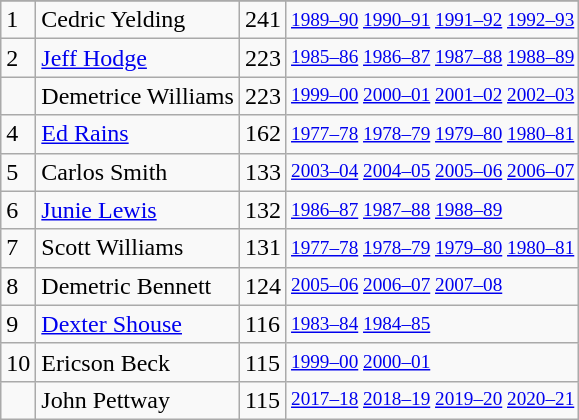<table class="wikitable">
<tr>
</tr>
<tr>
<td>1</td>
<td>Cedric Yelding</td>
<td>241</td>
<td style="font-size:80%;"><a href='#'>1989–90</a> <a href='#'>1990–91</a> <a href='#'>1991–92</a> <a href='#'>1992–93</a></td>
</tr>
<tr>
<td>2</td>
<td><a href='#'>Jeff Hodge</a></td>
<td>223</td>
<td style="font-size:80%;"><a href='#'>1985–86</a> <a href='#'>1986–87</a> <a href='#'>1987–88</a> <a href='#'>1988–89</a></td>
</tr>
<tr>
<td></td>
<td>Demetrice Williams</td>
<td>223</td>
<td style="font-size:80%;"><a href='#'>1999–00</a> <a href='#'>2000–01</a> <a href='#'>2001–02</a> <a href='#'>2002–03</a></td>
</tr>
<tr>
<td>4</td>
<td><a href='#'>Ed Rains</a></td>
<td>162</td>
<td style="font-size:80%;"><a href='#'>1977–78</a> <a href='#'>1978–79</a> <a href='#'>1979–80</a> <a href='#'>1980–81</a></td>
</tr>
<tr>
<td>5</td>
<td>Carlos Smith</td>
<td>133</td>
<td style="font-size:80%;"><a href='#'>2003–04</a> <a href='#'>2004–05</a> <a href='#'>2005–06</a> <a href='#'>2006–07</a></td>
</tr>
<tr>
<td>6</td>
<td><a href='#'>Junie Lewis</a></td>
<td>132</td>
<td style="font-size:80%;"><a href='#'>1986–87</a> <a href='#'>1987–88</a> <a href='#'>1988–89</a></td>
</tr>
<tr>
<td>7</td>
<td>Scott Williams</td>
<td>131</td>
<td style="font-size:80%;"><a href='#'>1977–78</a> <a href='#'>1978–79</a> <a href='#'>1979–80</a> <a href='#'>1980–81</a></td>
</tr>
<tr>
<td>8</td>
<td>Demetric Bennett</td>
<td>124</td>
<td style="font-size:80%;"><a href='#'>2005–06</a> <a href='#'>2006–07</a> <a href='#'>2007–08</a></td>
</tr>
<tr>
<td>9</td>
<td><a href='#'>Dexter Shouse</a></td>
<td>116</td>
<td style="font-size:80%;"><a href='#'>1983–84</a> <a href='#'>1984–85</a></td>
</tr>
<tr>
<td>10</td>
<td>Ericson Beck</td>
<td>115</td>
<td style="font-size:80%;"><a href='#'>1999–00</a> <a href='#'>2000–01</a></td>
</tr>
<tr>
<td></td>
<td>John Pettway</td>
<td>115</td>
<td style="font-size:80%;"><a href='#'>2017–18</a> <a href='#'>2018–19</a> <a href='#'>2019–20</a> <a href='#'>2020–21</a></td>
</tr>
</table>
